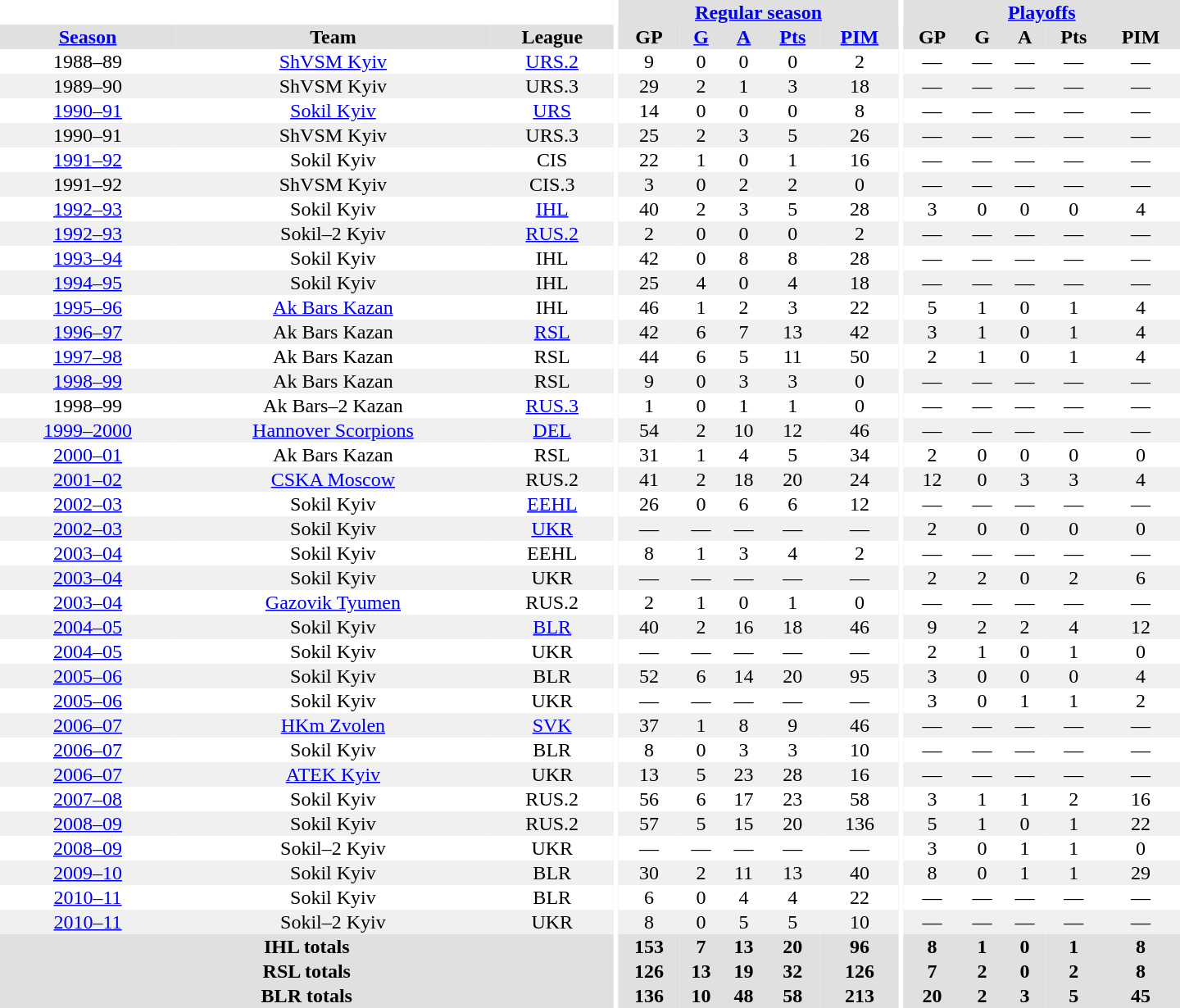<table border="0" cellpadding="1" cellspacing="0" style="text-align:center; width:60em">
<tr bgcolor="#e0e0e0">
<th colspan="3" bgcolor="#ffffff"></th>
<th rowspan="99" bgcolor="#ffffff"></th>
<th colspan="5"><a href='#'>Regular season</a></th>
<th rowspan="99" bgcolor="#ffffff"></th>
<th colspan="5"><a href='#'>Playoffs</a></th>
</tr>
<tr bgcolor="#e0e0e0">
<th><a href='#'>Season</a></th>
<th>Team</th>
<th>League</th>
<th>GP</th>
<th><a href='#'>G</a></th>
<th><a href='#'>A</a></th>
<th><a href='#'>Pts</a></th>
<th><a href='#'>PIM</a></th>
<th>GP</th>
<th>G</th>
<th>A</th>
<th>Pts</th>
<th>PIM</th>
</tr>
<tr>
<td>1988–89</td>
<td><a href='#'>ShVSM Kyiv</a></td>
<td><a href='#'>URS.2</a></td>
<td>9</td>
<td>0</td>
<td>0</td>
<td>0</td>
<td>2</td>
<td>—</td>
<td>—</td>
<td>—</td>
<td>—</td>
<td>—</td>
</tr>
<tr bgcolor="#f0f0f0">
<td>1989–90</td>
<td>ShVSM Kyiv</td>
<td>URS.3</td>
<td>29</td>
<td>2</td>
<td>1</td>
<td>3</td>
<td>18</td>
<td>—</td>
<td>—</td>
<td>—</td>
<td>—</td>
<td>—</td>
</tr>
<tr>
<td><a href='#'>1990–91</a></td>
<td><a href='#'>Sokil Kyiv</a></td>
<td><a href='#'>URS</a></td>
<td>14</td>
<td>0</td>
<td>0</td>
<td>0</td>
<td>8</td>
<td>—</td>
<td>—</td>
<td>—</td>
<td>—</td>
<td>—</td>
</tr>
<tr bgcolor="#f0f0f0">
<td>1990–91</td>
<td>ShVSM Kyiv</td>
<td>URS.3</td>
<td>25</td>
<td>2</td>
<td>3</td>
<td>5</td>
<td>26</td>
<td>—</td>
<td>—</td>
<td>—</td>
<td>—</td>
<td>—</td>
</tr>
<tr>
<td><a href='#'>1991–92</a></td>
<td>Sokil Kyiv</td>
<td>CIS</td>
<td>22</td>
<td>1</td>
<td>0</td>
<td>1</td>
<td>16</td>
<td>—</td>
<td>—</td>
<td>—</td>
<td>—</td>
<td>—</td>
</tr>
<tr bgcolor="#f0f0f0">
<td>1991–92</td>
<td>ShVSM Kyiv</td>
<td>CIS.3</td>
<td>3</td>
<td>0</td>
<td>2</td>
<td>2</td>
<td>0</td>
<td>—</td>
<td>—</td>
<td>—</td>
<td>—</td>
<td>—</td>
</tr>
<tr>
<td><a href='#'>1992–93</a></td>
<td>Sokil Kyiv</td>
<td><a href='#'>IHL</a></td>
<td>40</td>
<td>2</td>
<td>3</td>
<td>5</td>
<td>28</td>
<td>3</td>
<td>0</td>
<td>0</td>
<td>0</td>
<td>4</td>
</tr>
<tr bgcolor="#f0f0f0">
<td><a href='#'>1992–93</a></td>
<td>Sokil–2 Kyiv</td>
<td><a href='#'>RUS.2</a></td>
<td>2</td>
<td>0</td>
<td>0</td>
<td>0</td>
<td>2</td>
<td>—</td>
<td>—</td>
<td>—</td>
<td>—</td>
<td>—</td>
</tr>
<tr>
<td><a href='#'>1993–94</a></td>
<td>Sokil Kyiv</td>
<td>IHL</td>
<td>42</td>
<td>0</td>
<td>8</td>
<td>8</td>
<td>28</td>
<td>—</td>
<td>—</td>
<td>—</td>
<td>—</td>
<td>—</td>
</tr>
<tr bgcolor="#f0f0f0">
<td><a href='#'>1994–95</a></td>
<td>Sokil Kyiv</td>
<td>IHL</td>
<td>25</td>
<td>4</td>
<td>0</td>
<td>4</td>
<td>18</td>
<td>—</td>
<td>—</td>
<td>—</td>
<td>—</td>
<td>—</td>
</tr>
<tr>
<td><a href='#'>1995–96</a></td>
<td><a href='#'>Ak Bars Kazan</a></td>
<td>IHL</td>
<td>46</td>
<td>1</td>
<td>2</td>
<td>3</td>
<td>22</td>
<td>5</td>
<td>1</td>
<td>0</td>
<td>1</td>
<td>4</td>
</tr>
<tr bgcolor="#f0f0f0">
<td><a href='#'>1996–97</a></td>
<td>Ak Bars Kazan</td>
<td><a href='#'>RSL</a></td>
<td>42</td>
<td>6</td>
<td>7</td>
<td>13</td>
<td>42</td>
<td>3</td>
<td>1</td>
<td>0</td>
<td>1</td>
<td>4</td>
</tr>
<tr>
<td><a href='#'>1997–98</a></td>
<td>Ak Bars Kazan</td>
<td>RSL</td>
<td>44</td>
<td>6</td>
<td>5</td>
<td>11</td>
<td>50</td>
<td>2</td>
<td>1</td>
<td>0</td>
<td>1</td>
<td>4</td>
</tr>
<tr bgcolor="#f0f0f0">
<td><a href='#'>1998–99</a></td>
<td>Ak Bars Kazan</td>
<td>RSL</td>
<td>9</td>
<td>0</td>
<td>3</td>
<td>3</td>
<td>0</td>
<td>—</td>
<td>—</td>
<td>—</td>
<td>—</td>
<td>—</td>
</tr>
<tr>
<td>1998–99</td>
<td>Ak Bars–2 Kazan</td>
<td><a href='#'>RUS.3</a></td>
<td>1</td>
<td>0</td>
<td>1</td>
<td>1</td>
<td>0</td>
<td>—</td>
<td>—</td>
<td>—</td>
<td>—</td>
<td>—</td>
</tr>
<tr bgcolor="#f0f0f0">
<td><a href='#'>1999–2000</a></td>
<td><a href='#'>Hannover Scorpions</a></td>
<td><a href='#'>DEL</a></td>
<td>54</td>
<td>2</td>
<td>10</td>
<td>12</td>
<td>46</td>
<td>—</td>
<td>—</td>
<td>—</td>
<td>—</td>
<td>—</td>
</tr>
<tr>
<td><a href='#'>2000–01</a></td>
<td>Ak Bars Kazan</td>
<td>RSL</td>
<td>31</td>
<td>1</td>
<td>4</td>
<td>5</td>
<td>34</td>
<td>2</td>
<td>0</td>
<td>0</td>
<td>0</td>
<td>0</td>
</tr>
<tr bgcolor="#f0f0f0">
<td><a href='#'>2001–02</a></td>
<td><a href='#'>CSKA Moscow</a></td>
<td>RUS.2</td>
<td>41</td>
<td>2</td>
<td>18</td>
<td>20</td>
<td>24</td>
<td>12</td>
<td>0</td>
<td>3</td>
<td>3</td>
<td>4</td>
</tr>
<tr>
<td><a href='#'>2002–03</a></td>
<td>Sokil Kyiv</td>
<td><a href='#'>EEHL</a></td>
<td>26</td>
<td>0</td>
<td>6</td>
<td>6</td>
<td>12</td>
<td>—</td>
<td>—</td>
<td>—</td>
<td>—</td>
<td>—</td>
</tr>
<tr bgcolor="#f0f0f0">
<td><a href='#'>2002–03</a></td>
<td>Sokil Kyiv</td>
<td><a href='#'>UKR</a></td>
<td>—</td>
<td>—</td>
<td>—</td>
<td>—</td>
<td>—</td>
<td>2</td>
<td>0</td>
<td>0</td>
<td>0</td>
<td>0</td>
</tr>
<tr>
<td><a href='#'>2003–04</a></td>
<td>Sokil Kyiv</td>
<td>EEHL</td>
<td>8</td>
<td>1</td>
<td>3</td>
<td>4</td>
<td>2</td>
<td>—</td>
<td>—</td>
<td>—</td>
<td>—</td>
<td>—</td>
</tr>
<tr bgcolor="#f0f0f0">
<td><a href='#'>2003–04</a></td>
<td>Sokil Kyiv</td>
<td>UKR</td>
<td>—</td>
<td>—</td>
<td>—</td>
<td>—</td>
<td>—</td>
<td>2</td>
<td>2</td>
<td>0</td>
<td>2</td>
<td>6</td>
</tr>
<tr>
<td><a href='#'>2003–04</a></td>
<td><a href='#'>Gazovik Tyumen</a></td>
<td>RUS.2</td>
<td>2</td>
<td>1</td>
<td>0</td>
<td>1</td>
<td>0</td>
<td>—</td>
<td>—</td>
<td>—</td>
<td>—</td>
<td>—</td>
</tr>
<tr bgcolor="#f0f0f0">
<td><a href='#'>2004–05</a></td>
<td>Sokil Kyiv</td>
<td><a href='#'>BLR</a></td>
<td>40</td>
<td>2</td>
<td>16</td>
<td>18</td>
<td>46</td>
<td>9</td>
<td>2</td>
<td>2</td>
<td>4</td>
<td>12</td>
</tr>
<tr>
<td><a href='#'>2004–05</a></td>
<td>Sokil Kyiv</td>
<td>UKR</td>
<td>—</td>
<td>—</td>
<td>—</td>
<td>—</td>
<td>—</td>
<td>2</td>
<td>1</td>
<td>0</td>
<td>1</td>
<td>0</td>
</tr>
<tr bgcolor="#f0f0f0">
<td><a href='#'>2005–06</a></td>
<td>Sokil Kyiv</td>
<td>BLR</td>
<td>52</td>
<td>6</td>
<td>14</td>
<td>20</td>
<td>95</td>
<td>3</td>
<td>0</td>
<td>0</td>
<td>0</td>
<td>4</td>
</tr>
<tr>
<td><a href='#'>2005–06</a></td>
<td>Sokil Kyiv</td>
<td>UKR</td>
<td>—</td>
<td>—</td>
<td>—</td>
<td>—</td>
<td>—</td>
<td>3</td>
<td>0</td>
<td>1</td>
<td>1</td>
<td>2</td>
</tr>
<tr bgcolor="#f0f0f0">
<td><a href='#'>2006–07</a></td>
<td><a href='#'>HKm Zvolen</a></td>
<td><a href='#'>SVK</a></td>
<td>37</td>
<td>1</td>
<td>8</td>
<td>9</td>
<td>46</td>
<td>—</td>
<td>—</td>
<td>—</td>
<td>—</td>
<td>—</td>
</tr>
<tr>
<td><a href='#'>2006–07</a></td>
<td>Sokil Kyiv</td>
<td>BLR</td>
<td>8</td>
<td>0</td>
<td>3</td>
<td>3</td>
<td>10</td>
<td>—</td>
<td>—</td>
<td>—</td>
<td>—</td>
<td>—</td>
</tr>
<tr bgcolor="#f0f0f0">
<td><a href='#'>2006–07</a></td>
<td><a href='#'>ATEK Kyiv</a></td>
<td>UKR</td>
<td>13</td>
<td>5</td>
<td>23</td>
<td>28</td>
<td>16</td>
<td>—</td>
<td>—</td>
<td>—</td>
<td>—</td>
<td>—</td>
</tr>
<tr>
<td><a href='#'>2007–08</a></td>
<td>Sokil Kyiv</td>
<td>RUS.2</td>
<td>56</td>
<td>6</td>
<td>17</td>
<td>23</td>
<td>58</td>
<td>3</td>
<td>1</td>
<td>1</td>
<td>2</td>
<td>16</td>
</tr>
<tr bgcolor="#f0f0f0">
<td><a href='#'>2008–09</a></td>
<td>Sokil Kyiv</td>
<td>RUS.2</td>
<td>57</td>
<td>5</td>
<td>15</td>
<td>20</td>
<td>136</td>
<td>5</td>
<td>1</td>
<td>0</td>
<td>1</td>
<td>22</td>
</tr>
<tr>
<td><a href='#'>2008–09</a></td>
<td>Sokil–2 Kyiv</td>
<td>UKR</td>
<td>—</td>
<td>—</td>
<td>—</td>
<td>—</td>
<td>—</td>
<td>3</td>
<td>0</td>
<td>1</td>
<td>1</td>
<td>0</td>
</tr>
<tr bgcolor="#f0f0f0">
<td><a href='#'>2009–10</a></td>
<td>Sokil Kyiv</td>
<td>BLR</td>
<td>30</td>
<td>2</td>
<td>11</td>
<td>13</td>
<td>40</td>
<td>8</td>
<td>0</td>
<td>1</td>
<td>1</td>
<td>29</td>
</tr>
<tr>
<td><a href='#'>2010–11</a></td>
<td>Sokil Kyiv</td>
<td>BLR</td>
<td>6</td>
<td>0</td>
<td>4</td>
<td>4</td>
<td>22</td>
<td>—</td>
<td>—</td>
<td>—</td>
<td>—</td>
<td>—</td>
</tr>
<tr bgcolor="#f0f0f0">
<td><a href='#'>2010–11</a></td>
<td>Sokil–2 Kyiv</td>
<td>UKR</td>
<td>8</td>
<td>0</td>
<td>5</td>
<td>5</td>
<td>10</td>
<td>—</td>
<td>—</td>
<td>—</td>
<td>—</td>
<td>—</td>
</tr>
<tr bgcolor="#e0e0e0">
<th colspan="3">IHL totals</th>
<th>153</th>
<th>7</th>
<th>13</th>
<th>20</th>
<th>96</th>
<th>8</th>
<th>1</th>
<th>0</th>
<th>1</th>
<th>8</th>
</tr>
<tr bgcolor="#e0e0e0">
<th colspan="3">RSL totals</th>
<th>126</th>
<th>13</th>
<th>19</th>
<th>32</th>
<th>126</th>
<th>7</th>
<th>2</th>
<th>0</th>
<th>2</th>
<th>8</th>
</tr>
<tr bgcolor="#e0e0e0">
<th colspan="3">BLR totals</th>
<th>136</th>
<th>10</th>
<th>48</th>
<th>58</th>
<th>213</th>
<th>20</th>
<th>2</th>
<th>3</th>
<th>5</th>
<th>45</th>
</tr>
</table>
